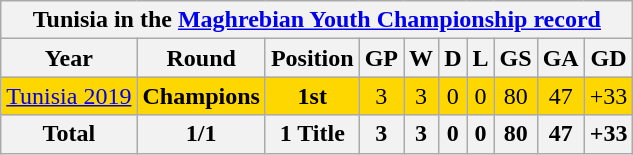<table class="wikitable" style="text-align: center;">
<tr>
<th colspan=10>Tunisia in the <a href='#'>Maghrebian Youth Championship record</a></th>
</tr>
<tr>
<th>Year</th>
<th>Round</th>
<th>Position</th>
<th>GP</th>
<th>W</th>
<th>D</th>
<th>L</th>
<th>GS</th>
<th>GA</th>
<th>GD</th>
</tr>
<tr bgcolor=gold>
<td> <a href='#'>Tunisia 2019</a></td>
<td><strong>Champions</strong></td>
<td><strong>1st</strong></td>
<td>3</td>
<td>3</td>
<td>0</td>
<td>0</td>
<td>80</td>
<td>47</td>
<td>+33</td>
</tr>
<tr>
<th>Total</th>
<th>1/1</th>
<th>1 Title</th>
<th>3</th>
<th>3</th>
<th>0</th>
<th>0</th>
<th>80</th>
<th>47</th>
<th>+33</th>
</tr>
</table>
